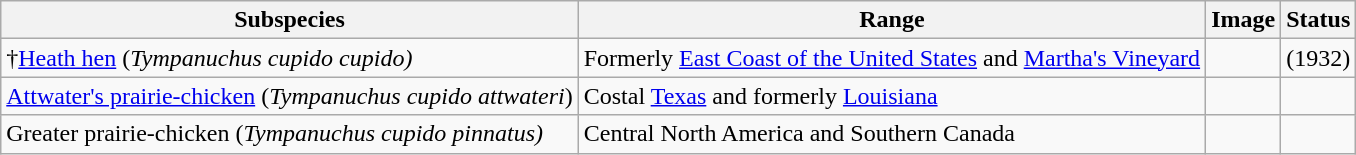<table class="wikitable">
<tr>
<th>Subspecies</th>
<th>Range</th>
<th>Image</th>
<th>Status</th>
</tr>
<tr>
<td>†<a href='#'>Heath hen</a> (<em>Tympanuchus cupido cupido)</em></td>
<td>Formerly <a href='#'>East Coast of the United States</a> and <a href='#'>Martha's Vineyard</a></td>
<td></td>
<td> (1932)</td>
</tr>
<tr>
<td><a href='#'>Attwater's prairie-chicken</a> (<em>Tympanuchus cupido attwateri</em>)</td>
<td>Costal <a href='#'>Texas</a> and formerly <a href='#'>Louisiana</a></td>
<td></td>
<td></td>
</tr>
<tr>
<td>Greater prairie-chicken (<em>Tympanuchus cupido pinnatus)</em></td>
<td>Central North America and Southern Canada</td>
<td></td>
<td></td>
</tr>
</table>
